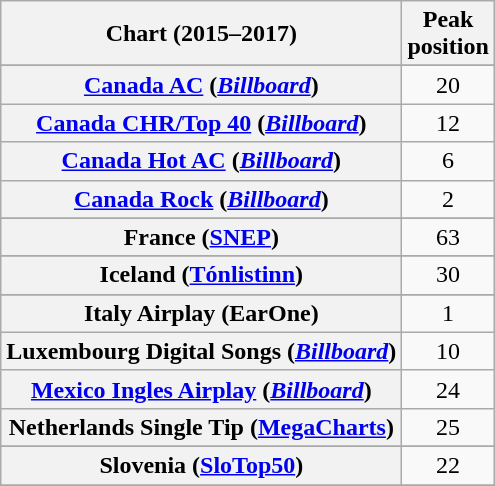<table class="wikitable sortable plainrowheaders" style="text-align:center;">
<tr>
<th>Chart (2015–2017)</th>
<th>Peak<br>position</th>
</tr>
<tr>
</tr>
<tr>
</tr>
<tr>
</tr>
<tr>
</tr>
<tr>
<th scope="row"><a href='#'>Canada AC</a> (<a href='#'><em>Billboard</em></a>)</th>
<td>20</td>
</tr>
<tr>
<th scope="row"><a href='#'>Canada CHR/Top 40</a> (<a href='#'><em>Billboard</em></a>)</th>
<td>12</td>
</tr>
<tr>
<th scope="row"><a href='#'>Canada Hot AC</a> (<a href='#'><em>Billboard</em></a>)</th>
<td>6</td>
</tr>
<tr>
<th scope="row"><a href='#'>Canada Rock</a> (<a href='#'><em>Billboard</em></a>)</th>
<td>2</td>
</tr>
<tr>
</tr>
<tr>
<th scope="row">France (<a href='#'>SNEP</a>)</th>
<td>63</td>
</tr>
<tr>
</tr>
<tr>
<th scope="row">Iceland (<a href='#'>Tónlistinn</a>)</th>
<td>30</td>
</tr>
<tr>
</tr>
<tr>
<th scope="row">Italy Airplay (EarOne)</th>
<td>1</td>
</tr>
<tr>
<th scope="row">Luxembourg Digital Songs (<em><a href='#'>Billboard</a></em>)</th>
<td>10</td>
</tr>
<tr>
<th scope="row"><a href='#'>Mexico Ingles Airplay</a> (<em><a href='#'>Billboard</a></em>)</th>
<td>24</td>
</tr>
<tr>
<th scope="row">Netherlands Single Tip (<a href='#'>MegaCharts</a>)</th>
<td>25</td>
</tr>
<tr>
</tr>
<tr>
</tr>
<tr>
<th scope="row">Slovenia (<a href='#'>SloTop50</a>)</th>
<td>22</td>
</tr>
<tr>
</tr>
<tr>
</tr>
<tr>
</tr>
<tr>
</tr>
<tr>
</tr>
<tr>
</tr>
<tr>
</tr>
<tr>
</tr>
</table>
